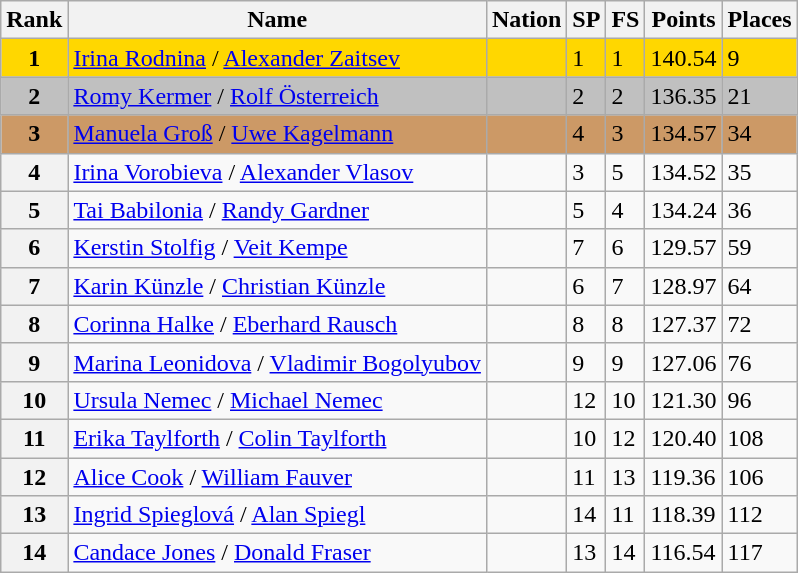<table class="wikitable">
<tr>
<th>Rank</th>
<th>Name</th>
<th>Nation</th>
<th>SP</th>
<th>FS</th>
<th>Points</th>
<th>Places</th>
</tr>
<tr bgcolor="gold">
<td align="center"><strong>1</strong></td>
<td><a href='#'>Irina Rodnina</a> / <a href='#'>Alexander Zaitsev</a></td>
<td></td>
<td>1</td>
<td>1</td>
<td>140.54</td>
<td>9</td>
</tr>
<tr bgcolor="silver">
<td align="center"><strong>2</strong></td>
<td><a href='#'>Romy Kermer</a> / <a href='#'>Rolf Österreich</a></td>
<td></td>
<td>2</td>
<td>2</td>
<td>136.35</td>
<td>21</td>
</tr>
<tr bgcolor="cc9966">
<td align="center"><strong>3</strong></td>
<td><a href='#'>Manuela Groß</a> / <a href='#'>Uwe Kagelmann</a></td>
<td></td>
<td>4</td>
<td>3</td>
<td>134.57</td>
<td>34</td>
</tr>
<tr>
<th>4</th>
<td><a href='#'>Irina Vorobieva</a> / <a href='#'>Alexander Vlasov</a></td>
<td></td>
<td>3</td>
<td>5</td>
<td>134.52</td>
<td>35</td>
</tr>
<tr>
<th>5</th>
<td><a href='#'>Tai Babilonia</a> / <a href='#'>Randy Gardner</a></td>
<td></td>
<td>5</td>
<td>4</td>
<td>134.24</td>
<td>36</td>
</tr>
<tr>
<th>6</th>
<td><a href='#'>Kerstin Stolfig</a> / <a href='#'>Veit Kempe</a></td>
<td></td>
<td>7</td>
<td>6</td>
<td>129.57</td>
<td>59</td>
</tr>
<tr>
<th>7</th>
<td><a href='#'>Karin Künzle</a> / <a href='#'>Christian Künzle</a></td>
<td></td>
<td>6</td>
<td>7</td>
<td>128.97</td>
<td>64</td>
</tr>
<tr>
<th>8</th>
<td><a href='#'>Corinna Halke</a> / <a href='#'>Eberhard Rausch</a></td>
<td></td>
<td>8</td>
<td>8</td>
<td>127.37</td>
<td>72</td>
</tr>
<tr>
<th>9</th>
<td><a href='#'>Marina Leonidova</a> / <a href='#'>Vladimir Bogolyubov</a></td>
<td></td>
<td>9</td>
<td>9</td>
<td>127.06</td>
<td>76</td>
</tr>
<tr>
<th>10</th>
<td><a href='#'>Ursula Nemec</a> / <a href='#'>Michael Nemec</a></td>
<td></td>
<td>12</td>
<td>10</td>
<td>121.30</td>
<td>96</td>
</tr>
<tr>
<th>11</th>
<td><a href='#'>Erika Taylforth</a> / <a href='#'>Colin Taylforth</a></td>
<td></td>
<td>10</td>
<td>12</td>
<td>120.40</td>
<td>108</td>
</tr>
<tr>
<th>12</th>
<td><a href='#'>Alice Cook</a> / <a href='#'>William Fauver</a></td>
<td></td>
<td>11</td>
<td>13</td>
<td>119.36</td>
<td>106</td>
</tr>
<tr>
<th>13</th>
<td><a href='#'>Ingrid Spieglová</a> / <a href='#'>Alan Spiegl</a></td>
<td></td>
<td>14</td>
<td>11</td>
<td>118.39</td>
<td>112</td>
</tr>
<tr>
<th>14</th>
<td><a href='#'>Candace Jones</a> / <a href='#'>Donald Fraser</a></td>
<td></td>
<td>13</td>
<td>14</td>
<td>116.54</td>
<td>117</td>
</tr>
</table>
